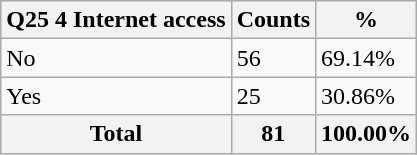<table class="wikitable sortable">
<tr>
<th>Q25 4 Internet access</th>
<th>Counts</th>
<th>%</th>
</tr>
<tr>
<td>No</td>
<td>56</td>
<td>69.14%</td>
</tr>
<tr>
<td>Yes</td>
<td>25</td>
<td>30.86%</td>
</tr>
<tr>
<th>Total</th>
<th>81</th>
<th>100.00%</th>
</tr>
</table>
